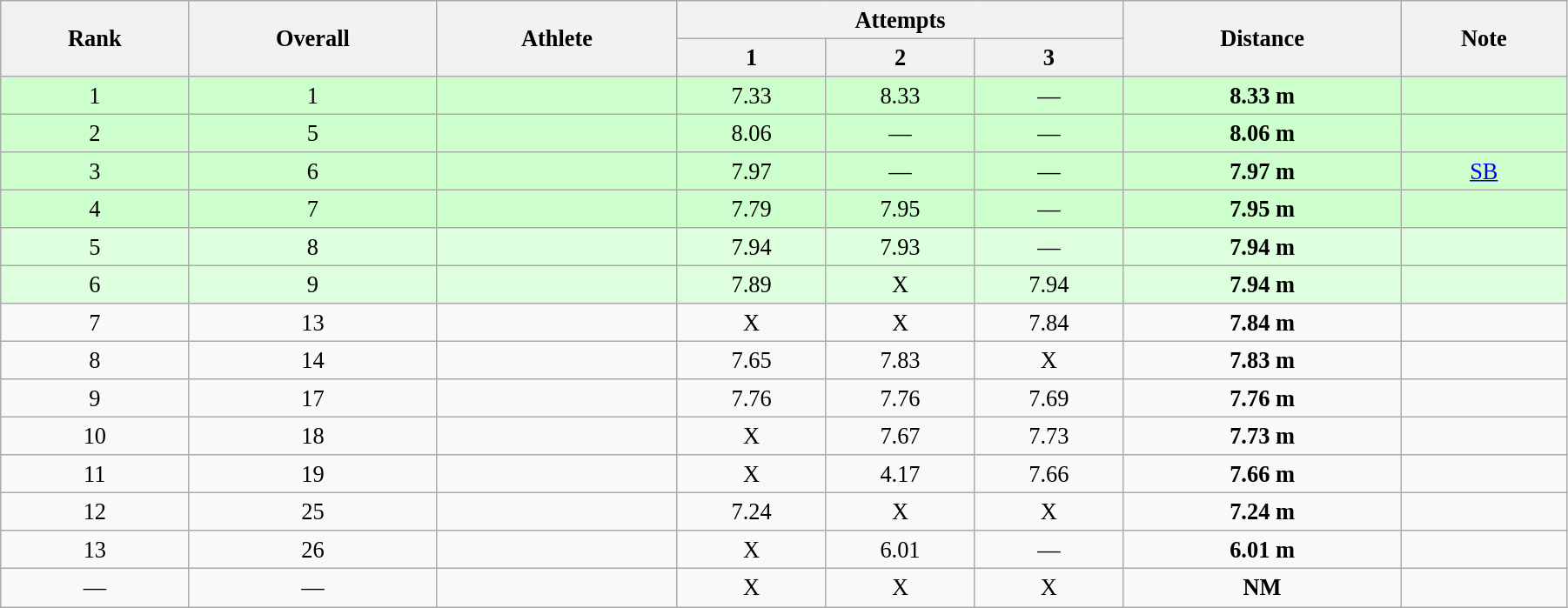<table class="wikitable" style=" text-align:center; font-size:110%;" width="95%">
<tr>
<th rowspan="2">Rank</th>
<th rowspan="2">Overall</th>
<th rowspan="2">Athlete</th>
<th colspan="3">Attempts</th>
<th rowspan="2">Distance</th>
<th rowspan="2">Note</th>
</tr>
<tr>
<th>1</th>
<th>2</th>
<th>3</th>
</tr>
<tr style="background:#ccffcc;">
<td>1</td>
<td>1</td>
<td align=left></td>
<td>7.33</td>
<td>8.33</td>
<td>—</td>
<td><strong>8.33 m </strong></td>
<td></td>
</tr>
<tr style="background:#ccffcc;">
<td>2</td>
<td>5</td>
<td align=left></td>
<td>8.06</td>
<td>—</td>
<td>—</td>
<td><strong>8.06 m </strong></td>
<td></td>
</tr>
<tr style="background:#ccffcc;">
<td>3</td>
<td>6</td>
<td align=left></td>
<td>7.97</td>
<td>—</td>
<td>—</td>
<td><strong>7.97 m </strong></td>
<td><a href='#'>SB</a></td>
</tr>
<tr style="background:#ccffcc;">
<td>4</td>
<td>7</td>
<td align=left></td>
<td>7.79</td>
<td>7.95</td>
<td>—</td>
<td><strong>7.95 m </strong></td>
<td></td>
</tr>
<tr style="background:#ddffdd;">
<td>5</td>
<td>8</td>
<td align=left></td>
<td>7.94</td>
<td>7.93</td>
<td>—</td>
<td><strong>7.94 m </strong></td>
<td></td>
</tr>
<tr style="background:#ddffdd;">
<td>6</td>
<td>9</td>
<td align=left></td>
<td>7.89</td>
<td>X</td>
<td>7.94</td>
<td><strong>7.94 m </strong></td>
<td></td>
</tr>
<tr>
<td>7</td>
<td>13</td>
<td align=left></td>
<td>X</td>
<td>X</td>
<td>7.84</td>
<td><strong>7.84 m </strong></td>
<td></td>
</tr>
<tr>
<td>8</td>
<td>14</td>
<td align=left></td>
<td>7.65</td>
<td>7.83</td>
<td>X</td>
<td><strong>7.83 m </strong></td>
<td></td>
</tr>
<tr>
<td>9</td>
<td>17</td>
<td align=left></td>
<td>7.76</td>
<td>7.76</td>
<td>7.69</td>
<td><strong>7.76 m </strong></td>
<td></td>
</tr>
<tr>
<td>10</td>
<td>18</td>
<td align=left></td>
<td>X</td>
<td>7.67</td>
<td>7.73</td>
<td><strong>7.73 m </strong></td>
<td></td>
</tr>
<tr>
<td>11</td>
<td>19</td>
<td align=left></td>
<td>X</td>
<td>4.17</td>
<td>7.66</td>
<td><strong>7.66 m </strong></td>
<td></td>
</tr>
<tr>
<td>12</td>
<td>25</td>
<td align=left></td>
<td>7.24</td>
<td>X</td>
<td>X</td>
<td><strong>7.24 m </strong></td>
<td></td>
</tr>
<tr>
<td>13</td>
<td>26</td>
<td align=left></td>
<td>X</td>
<td>6.01</td>
<td>—</td>
<td><strong>6.01 m </strong></td>
<td></td>
</tr>
<tr>
<td>—</td>
<td>—</td>
<td align=left></td>
<td>X</td>
<td>X</td>
<td>X</td>
<td><strong>NM  </strong></td>
<td></td>
</tr>
</table>
